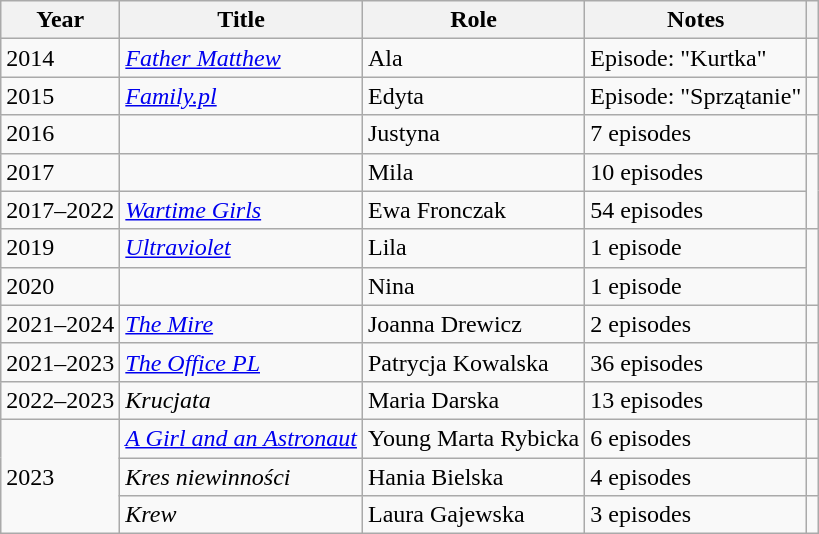<table class="wikitable sortable">
<tr>
<th>Year</th>
<th>Title</th>
<th>Role</th>
<th class="unsortable">Notes</th>
<th class="unsortable"></th>
</tr>
<tr>
<td>2014</td>
<td><em><a href='#'>Father Matthew</a></em></td>
<td>Ala</td>
<td>Episode: "Kurtka"</td>
<td></td>
</tr>
<tr>
<td>2015</td>
<td><em><a href='#'>Family.pl</a></em></td>
<td>Edyta</td>
<td>Episode: "Sprzątanie"</td>
<td></td>
</tr>
<tr>
<td>2016</td>
<td><em></em></td>
<td>Justyna</td>
<td>7 episodes</td>
<td></td>
</tr>
<tr>
<td>2017</td>
<td><em></em></td>
<td>Mila</td>
<td>10 episodes</td>
<td rowspan="2"></td>
</tr>
<tr>
<td>2017–2022</td>
<td><em><a href='#'>Wartime Girls</a></em></td>
<td>Ewa Fronczak</td>
<td>54 episodes</td>
</tr>
<tr>
<td>2019</td>
<td><em><a href='#'>Ultraviolet</a></em></td>
<td>Lila</td>
<td>1 episode</td>
<td rowspan="2"></td>
</tr>
<tr>
<td>2020</td>
<td><em></em></td>
<td>Nina</td>
<td>1 episode</td>
</tr>
<tr>
<td>2021–2024</td>
<td><em><a href='#'>The Mire</a></em></td>
<td>Joanna Drewicz</td>
<td>2 episodes</td>
<td></td>
</tr>
<tr>
<td>2021–2023</td>
<td><em><a href='#'>The Office PL</a></em></td>
<td>Patrycja Kowalska</td>
<td>36 episodes</td>
<td></td>
</tr>
<tr>
<td>2022–2023</td>
<td><em>Krucjata</em></td>
<td>Maria Darska</td>
<td>13 episodes</td>
<td></td>
</tr>
<tr>
<td rowspan="3">2023</td>
<td><em><a href='#'>A Girl and an Astronaut</a></em></td>
<td>Young Marta Rybicka</td>
<td>6 episodes</td>
<td></td>
</tr>
<tr>
<td><em>Kres niewinności</em></td>
<td>Hania Bielska</td>
<td>4 episodes</td>
<td></td>
</tr>
<tr>
<td><em>Krew</em></td>
<td>Laura Gajewska</td>
<td>3 episodes</td>
<td></td>
</tr>
</table>
